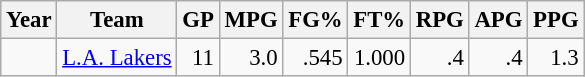<table class="wikitable sortable" style="font-size:95%; text-align:right;">
<tr>
<th>Year</th>
<th>Team</th>
<th>GP</th>
<th>MPG</th>
<th>FG%</th>
<th>FT%</th>
<th>RPG</th>
<th>APG</th>
<th>PPG</th>
</tr>
<tr>
<td style="text-align:left;"></td>
<td style="text-align:left;"><a href='#'>L.A. Lakers</a></td>
<td>11</td>
<td>3.0</td>
<td>.545</td>
<td>1.000</td>
<td>.4</td>
<td>.4</td>
<td>1.3</td>
</tr>
</table>
